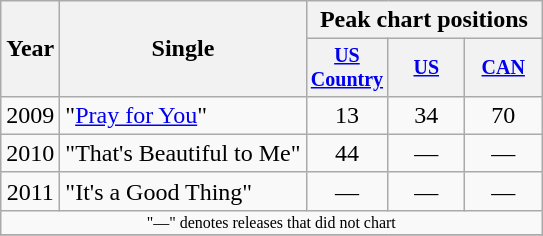<table class="wikitable" style="text-align:center;">
<tr>
<th rowspan="2">Year</th>
<th rowspan="2">Single</th>
<th colspan="3">Peak chart positions</th>
</tr>
<tr style="font-size:smaller;">
<th width="45"><a href='#'>US Country</a><br></th>
<th width="45"><a href='#'>US</a><br></th>
<th width="45"><a href='#'>CAN</a><br></th>
</tr>
<tr>
<td>2009</td>
<td align="left">"<a href='#'>Pray for You</a>"</td>
<td>13</td>
<td>34</td>
<td>70</td>
</tr>
<tr>
<td>2010</td>
<td align="left">"That's Beautiful to Me"</td>
<td>44</td>
<td>—</td>
<td>—</td>
</tr>
<tr>
<td>2011</td>
<td align="left">"It's a Good Thing"</td>
<td>—</td>
<td>—</td>
<td>—</td>
</tr>
<tr>
<td colspan="10" style="font-size:8pt">"—" denotes releases that did not chart</td>
</tr>
<tr>
</tr>
</table>
